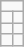<table class="wikitable" align="right">
<tr>
<td colspan="2"></td>
</tr>
<tr>
<td></td>
<td></td>
</tr>
<tr>
<td></td>
<td></td>
</tr>
<tr>
<td></td>
<td></td>
</tr>
</table>
